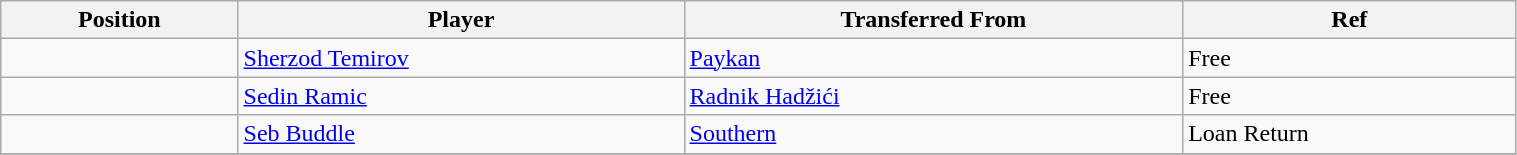<table class="wikitable sortable" style="width:80%; text-align:center; font-size:100%; text-align:left;">
<tr>
<th>Position</th>
<th>Player</th>
<th>Transferred From</th>
<th>Ref</th>
</tr>
<tr>
<td></td>
<td> <a href='#'>Sherzod Temirov</a></td>
<td> <a href='#'>Paykan</a></td>
<td>Free </td>
</tr>
<tr>
<td></td>
<td> <a href='#'>Sedin Ramic</a></td>
<td> <a href='#'>Radnik Hadžići</a></td>
<td>Free </td>
</tr>
<tr>
<td></td>
<td> <a href='#'>Seb Buddle</a></td>
<td> <a href='#'>Southern</a></td>
<td>Loan Return</td>
</tr>
<tr>
</tr>
</table>
